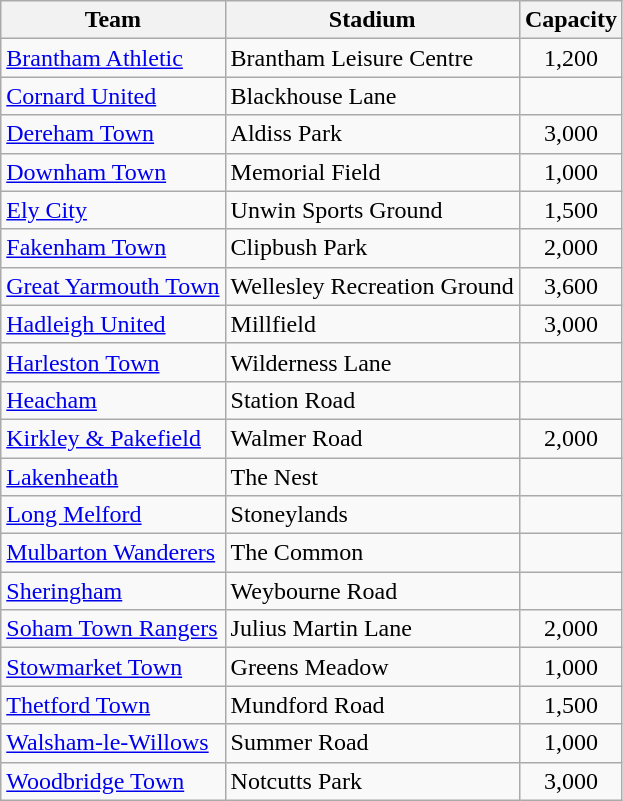<table class="wikitable sortable">
<tr>
<th>Team</th>
<th>Stadium</th>
<th>Capacity</th>
</tr>
<tr>
<td><a href='#'>Brantham Athletic</a></td>
<td>Brantham Leisure Centre</td>
<td align="center">1,200</td>
</tr>
<tr>
<td><a href='#'>Cornard United</a></td>
<td>Blackhouse Lane</td>
<td align="center"></td>
</tr>
<tr>
<td><a href='#'>Dereham Town</a></td>
<td>Aldiss Park</td>
<td align="center">3,000</td>
</tr>
<tr>
<td><a href='#'>Downham Town</a></td>
<td>Memorial Field</td>
<td align="center">1,000</td>
</tr>
<tr>
<td><a href='#'>Ely City</a></td>
<td>Unwin Sports Ground</td>
<td align="center">1,500</td>
</tr>
<tr>
<td><a href='#'>Fakenham Town</a></td>
<td>Clipbush Park</td>
<td align="center">2,000</td>
</tr>
<tr>
<td><a href='#'>Great Yarmouth Town</a></td>
<td>Wellesley Recreation Ground</td>
<td align="center">3,600</td>
</tr>
<tr>
<td><a href='#'>Hadleigh United</a></td>
<td>Millfield</td>
<td align="center">3,000</td>
</tr>
<tr>
<td><a href='#'>Harleston Town</a></td>
<td>Wilderness Lane</td>
<td align="center"></td>
</tr>
<tr>
<td><a href='#'>Heacham</a></td>
<td>Station Road</td>
<td align="center"></td>
</tr>
<tr>
<td><a href='#'>Kirkley & Pakefield</a></td>
<td>Walmer Road</td>
<td align="center">2,000</td>
</tr>
<tr>
<td><a href='#'>Lakenheath</a></td>
<td>The Nest</td>
<td align="center"></td>
</tr>
<tr>
<td><a href='#'>Long Melford</a></td>
<td>Stoneylands</td>
<td align="center"></td>
</tr>
<tr>
<td><a href='#'>Mulbarton Wanderers</a></td>
<td>The Common</td>
<td align="center"></td>
</tr>
<tr>
<td><a href='#'>Sheringham</a></td>
<td>Weybourne Road</td>
<td align="center"></td>
</tr>
<tr>
<td><a href='#'>Soham Town Rangers</a></td>
<td>Julius Martin Lane</td>
<td align="center">2,000</td>
</tr>
<tr>
<td><a href='#'>Stowmarket Town</a></td>
<td>Greens Meadow</td>
<td style="text-align:center;">1,000</td>
</tr>
<tr>
<td><a href='#'>Thetford Town</a></td>
<td>Mundford Road</td>
<td align="center">1,500</td>
</tr>
<tr>
<td><a href='#'>Walsham-le-Willows</a></td>
<td>Summer Road</td>
<td align="center">1,000</td>
</tr>
<tr>
<td><a href='#'>Woodbridge Town</a></td>
<td>Notcutts Park</td>
<td align="center">3,000</td>
</tr>
</table>
